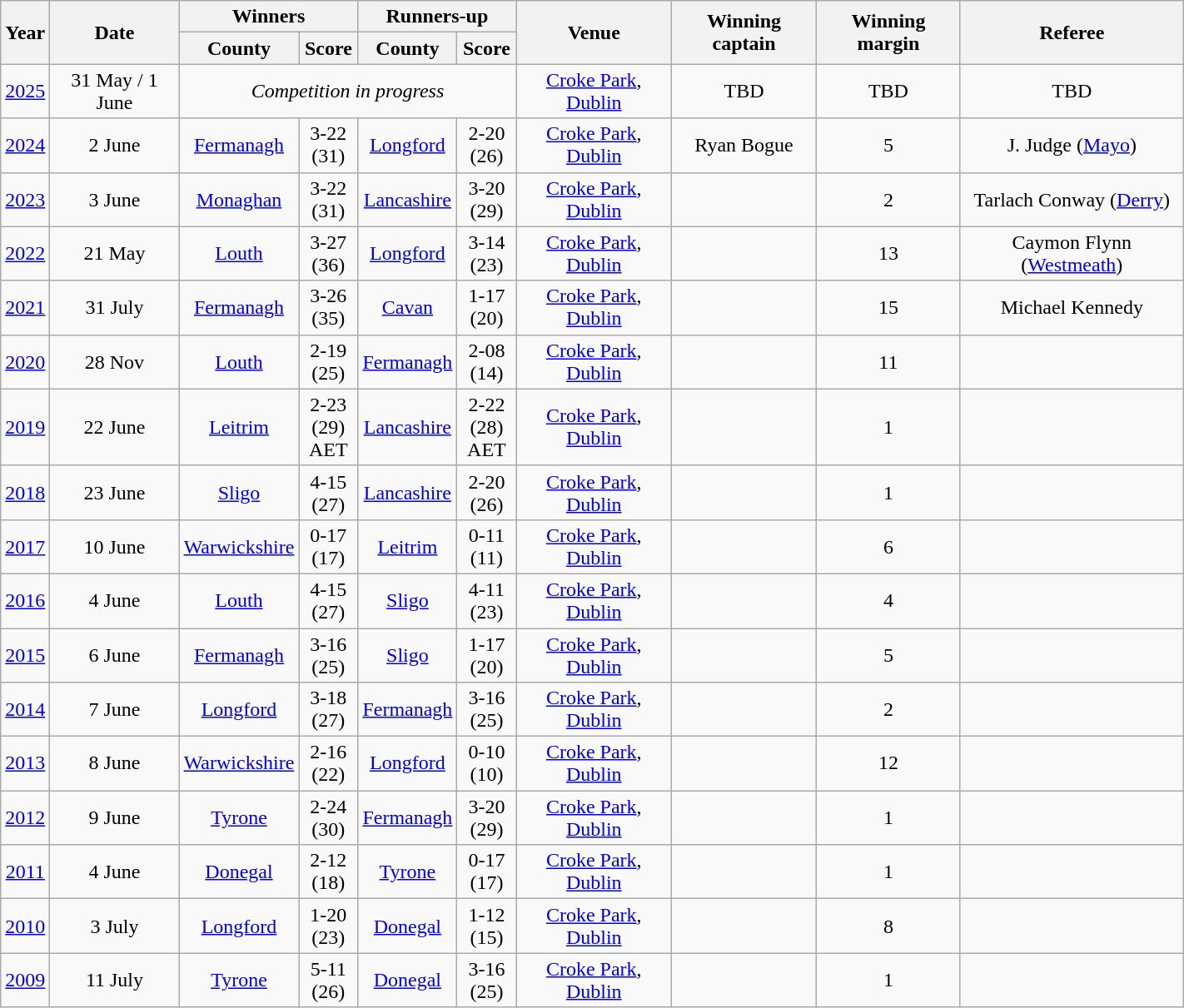<table class="wikitable sortable" width="75%" style="text-align:center">
<tr>
<th rowspan="2">Year</th>
<th rowspan="2">Date</th>
<th colspan="2">Winners</th>
<th colspan="2">Runners-up</th>
<th rowspan="2">Venue</th>
<th rowspan="2">Winning captain</th>
<th rowspan="2">Winning margin</th>
<th rowspan="2">Referee</th>
</tr>
<tr align="left" style="background:#efefef;">
<th>County</th>
<th width="5%">Score</th>
<th>County</th>
<th width="5%">Score</th>
</tr>
<tr>
<td><a href='#'>2025</a></td>
<td>31 May / 1 June</td>
<td colspan="4"><em>Competition in progress</em></td>
<td><a href='#'>Croke Park</a>, <a href='#'>Dublin</a></td>
<td>TBD</td>
<td>TBD</td>
<td>TBD</td>
</tr>
<tr>
<td><a href='#'>2024</a></td>
<td>2 June</td>
<td><a href='#'>Fermanagh</a></td>
<td>3-22 (31)</td>
<td><a href='#'>Longford</a></td>
<td>2-20 (26)</td>
<td><a href='#'>Croke Park</a>, <a href='#'>Dublin</a></td>
<td>Ryan Bogue</td>
<td>5</td>
<td>J. Judge (<a href='#'>Mayo</a>)</td>
</tr>
<tr>
<td><a href='#'>2023</a></td>
<td>3 June</td>
<td><a href='#'>Monaghan</a></td>
<td>3-22 (31)</td>
<td><a href='#'>Lancashire</a></td>
<td>3-20 (29)</td>
<td><a href='#'>Croke Park</a>, <a href='#'>Dublin</a></td>
<td></td>
<td>2</td>
<td>Tarlach Conway (<a href='#'>Derry</a>)</td>
</tr>
<tr>
<td><a href='#'>2022</a></td>
<td>21 May</td>
<td><a href='#'>Louth</a></td>
<td>3-27 (36)</td>
<td><a href='#'>Longford</a></td>
<td>3-14 (23)</td>
<td><a href='#'>Croke Park</a>, <a href='#'>Dublin</a></td>
<td></td>
<td>13</td>
<td>Caymon Flynn (<a href='#'>Westmeath</a>)</td>
</tr>
<tr>
<td><a href='#'>2021</a></td>
<td>31 July</td>
<td><a href='#'>Fermanagh</a></td>
<td>3-26 (35)</td>
<td><a href='#'>Cavan</a></td>
<td>1-17 (20)</td>
<td><a href='#'>Croke Park</a>, <a href='#'>Dublin</a></td>
<td></td>
<td>15</td>
<td>Michael Kennedy</td>
</tr>
<tr>
<td><a href='#'>2020</a></td>
<td>28 Nov</td>
<td><a href='#'>Louth</a></td>
<td>2-19 (25)</td>
<td><a href='#'>Fermanagh</a></td>
<td>2-08 (14)</td>
<td><a href='#'>Croke Park</a>, <a href='#'>Dublin</a></td>
<td></td>
<td>11</td>
<td></td>
</tr>
<tr>
<td><a href='#'>2019</a></td>
<td>22 June</td>
<td><a href='#'>Leitrim</a></td>
<td>2-23 (29) AET</td>
<td><a href='#'>Lancashire</a></td>
<td>2-22 (28) AET</td>
<td><a href='#'>Croke Park</a>, <a href='#'>Dublin</a></td>
<td></td>
<td>1</td>
<td></td>
</tr>
<tr>
<td><a href='#'>2018</a></td>
<td>23 June</td>
<td><a href='#'>Sligo</a></td>
<td>4-15 (27)</td>
<td><a href='#'>Lancashire</a></td>
<td>2-20 (26)</td>
<td><a href='#'>Croke Park</a>, <a href='#'>Dublin</a></td>
<td></td>
<td>1</td>
<td></td>
</tr>
<tr>
<td><a href='#'>2017</a></td>
<td>10 June</td>
<td><a href='#'>Warwickshire</a></td>
<td>0-17 (17)</td>
<td><a href='#'>Leitrim</a></td>
<td>0-11 (11)</td>
<td><a href='#'>Croke Park</a>, <a href='#'>Dublin</a></td>
<td></td>
<td>6</td>
<td></td>
</tr>
<tr>
<td><a href='#'>2016</a></td>
<td>4 June</td>
<td><a href='#'>Louth</a></td>
<td>4-15 (27)</td>
<td><a href='#'>Sligo</a></td>
<td>4-11 (23)</td>
<td><a href='#'>Croke Park</a>, <a href='#'>Dublin</a></td>
<td></td>
<td>4</td>
<td></td>
</tr>
<tr>
<td><a href='#'>2015</a></td>
<td>6 June</td>
<td><a href='#'>Fermanagh</a></td>
<td>3-16 (25)</td>
<td><a href='#'>Sligo</a></td>
<td>1-17 (20)</td>
<td><a href='#'>Croke Park</a>, <a href='#'>Dublin</a></td>
<td></td>
<td>5</td>
<td></td>
</tr>
<tr>
<td><a href='#'>2014</a></td>
<td>7 June</td>
<td><a href='#'>Longford</a></td>
<td>3-18 (27)</td>
<td><a href='#'>Fermanagh</a></td>
<td>3-16 (25)</td>
<td><a href='#'>Croke Park</a>, <a href='#'>Dublin</a></td>
<td></td>
<td>2</td>
<td></td>
</tr>
<tr>
<td><a href='#'>2013</a></td>
<td>8 June</td>
<td><a href='#'>Warwickshire</a></td>
<td>2-16 (22)</td>
<td><a href='#'>Longford</a></td>
<td>0-10 (10)</td>
<td><a href='#'>Croke Park</a>, <a href='#'>Dublin</a></td>
<td></td>
<td>12</td>
<td></td>
</tr>
<tr>
<td><a href='#'>2012</a></td>
<td>9 June</td>
<td><a href='#'>Tyrone</a></td>
<td>2-24 (30)</td>
<td><a href='#'>Fermanagh</a></td>
<td>3-20 (29)</td>
<td><a href='#'>Croke Park</a>, <a href='#'>Dublin</a></td>
<td></td>
<td>1</td>
<td></td>
</tr>
<tr>
<td><a href='#'>2011</a></td>
<td>4 June</td>
<td><a href='#'>Donegal</a></td>
<td>2-12 (18)</td>
<td><a href='#'>Tyrone</a></td>
<td>0-17 (17)</td>
<td><a href='#'>Croke Park</a>, <a href='#'>Dublin</a></td>
<td></td>
<td>1</td>
<td></td>
</tr>
<tr>
<td><a href='#'>2010</a></td>
<td>3 July</td>
<td><a href='#'>Longford</a></td>
<td>1-20 (23)</td>
<td><a href='#'>Donegal</a></td>
<td>1-12 (15)</td>
<td><a href='#'>Croke Park</a>, <a href='#'>Dublin</a></td>
<td></td>
<td>8</td>
<td></td>
</tr>
<tr>
<td><a href='#'>2009</a></td>
<td>11 July</td>
<td><a href='#'>Tyrone</a></td>
<td>5-11 (26)</td>
<td><a href='#'>Donegal</a></td>
<td>3-16 (25)</td>
<td><a href='#'>Croke Park</a>, <a href='#'>Dublin</a></td>
<td></td>
<td>1</td>
<td></td>
</tr>
</table>
